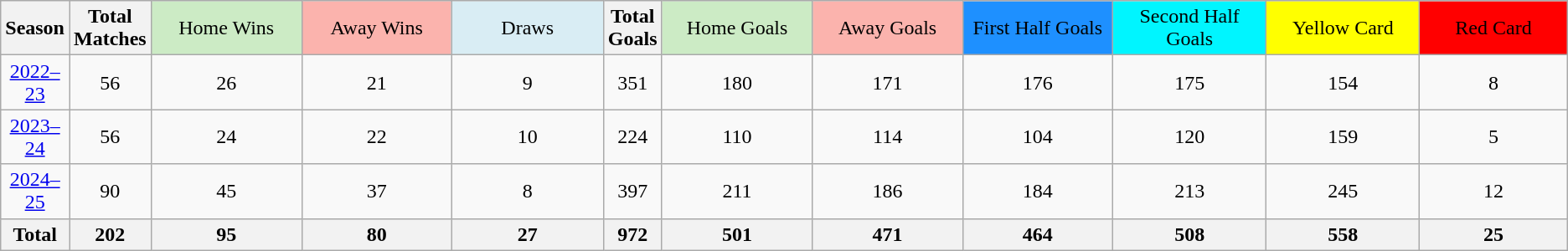<table class="wikitable sortable" style="text-align:center">
<tr>
<th>Season</th>
<th>Total Matches</th>
<td style="background:#ccebc5; width:9em; text-align: center">Home Wins</td>
<td style="background:#fbb3ad; width:9em; text-align: center">Away Wins</td>
<td style="background:#d9edf4; width:9em; text-align: center">Draws</td>
<th>Total Goals</th>
<td style="background:#ccebc5; width:9em; text-align: center">Home Goals</td>
<td style="background:#fbb3ad; width:9em; text-align: center">Away Goals</td>
<td style="background:#1e90ff; width:9em; text-align: center">First Half Goals</td>
<td style="background:#00f5ff; width:9em; text-align: center">Second Half Goals</td>
<td style="background:#ffff00; width:9em; text-align: center">Yellow Card</td>
<td style="background:#ff0000; width:9em; text-align: center">Red Card</td>
</tr>
<tr>
<td><a href='#'>2022–23</a></td>
<td>56</td>
<td>26</td>
<td>21</td>
<td>9</td>
<td>351</td>
<td>180</td>
<td>171</td>
<td>176</td>
<td>175</td>
<td>154</td>
<td>8</td>
</tr>
<tr>
<td><a href='#'>2023–24</a></td>
<td>56</td>
<td>24</td>
<td>22</td>
<td>10</td>
<td>224</td>
<td>110</td>
<td>114</td>
<td>104</td>
<td>120</td>
<td>159</td>
<td>5</td>
</tr>
<tr>
<td><a href='#'>2024–25</a></td>
<td>90</td>
<td>45</td>
<td>37</td>
<td>8</td>
<td>397</td>
<td>211</td>
<td>186</td>
<td>184</td>
<td>213</td>
<td>245</td>
<td>12</td>
</tr>
<tr>
<th colspan="1">Total</th>
<th>202</th>
<th>95</th>
<th>80</th>
<th>27</th>
<th>972</th>
<th>501</th>
<th>471</th>
<th>464</th>
<th>508</th>
<th>558</th>
<th>25</th>
</tr>
</table>
